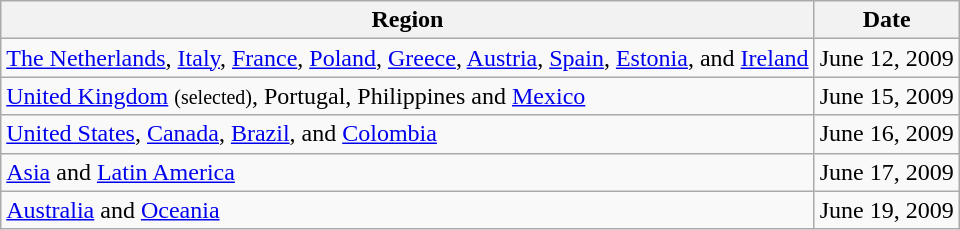<table class="wikitable">
<tr>
<th>Region</th>
<th>Date</th>
</tr>
<tr>
<td><a href='#'>The Netherlands</a>, <a href='#'>Italy</a>, <a href='#'>France</a>, <a href='#'>Poland</a>, <a href='#'>Greece</a>, <a href='#'>Austria</a>, <a href='#'>Spain</a>, <a href='#'>Estonia</a>, and <a href='#'>Ireland</a></td>
<td>June 12, 2009</td>
</tr>
<tr>
<td><a href='#'>United Kingdom</a> <small>(selected)</small>, Portugal, Philippines and <a href='#'>Mexico</a></td>
<td>June 15, 2009</td>
</tr>
<tr>
<td><a href='#'>United States</a>, <a href='#'>Canada</a>, <a href='#'>Brazil</a>, and <a href='#'>Colombia</a></td>
<td>June 16, 2009</td>
</tr>
<tr>
<td><a href='#'>Asia</a> and <a href='#'>Latin America</a></td>
<td>June 17, 2009</td>
</tr>
<tr>
<td><a href='#'>Australia</a> and <a href='#'>Oceania</a></td>
<td>June 19, 2009</td>
</tr>
</table>
